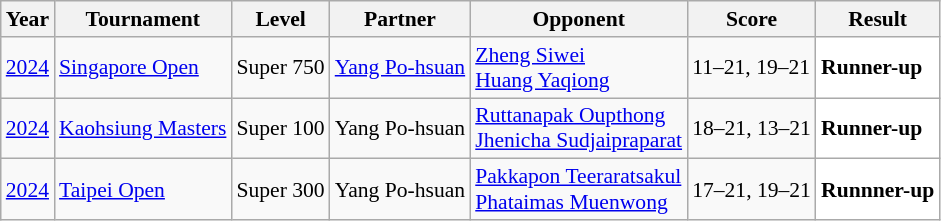<table class="sortable wikitable" style="font-size: 90%;">
<tr>
<th>Year</th>
<th>Tournament</th>
<th>Level</th>
<th>Partner</th>
<th>Opponent</th>
<th>Score</th>
<th>Result</th>
</tr>
<tr>
<td align="center"><a href='#'>2024</a></td>
<td align="left"><a href='#'>Singapore Open</a></td>
<td align="left">Super 750</td>
<td align="left"> <a href='#'>Yang Po-hsuan</a></td>
<td align="left"> <a href='#'>Zheng Siwei</a><br> <a href='#'>Huang Yaqiong</a></td>
<td align="left">11–21, 19–21</td>
<td style="text-align:left; background:white"> <strong>Runner-up</strong></td>
</tr>
<tr>
<td align="center"><a href='#'>2024</a></td>
<td align="left"><a href='#'>Kaohsiung Masters</a></td>
<td align="left">Super 100</td>
<td align="left"> Yang Po-hsuan</td>
<td align="left"> <a href='#'>Ruttanapak Oupthong</a><br> <a href='#'>Jhenicha Sudjaipraparat</a></td>
<td align="left">18–21, 13–21</td>
<td style="text-align:left; background:white"> <strong>Runner-up</strong></td>
</tr>
<tr>
<td align="center"><a href='#'>2024</a></td>
<td align="left"><a href='#'>Taipei Open</a></td>
<td align="left">Super 300</td>
<td align="left"> Yang Po-hsuan</td>
<td align="left"> <a href='#'>Pakkapon Teeraratsakul</a><br> <a href='#'>Phataimas Muenwong</a></td>
<td align="left">17–21, 19–21</td>
<td style="text-align:left; background:white"> <strong>Runnner-up</strong></td>
</tr>
</table>
